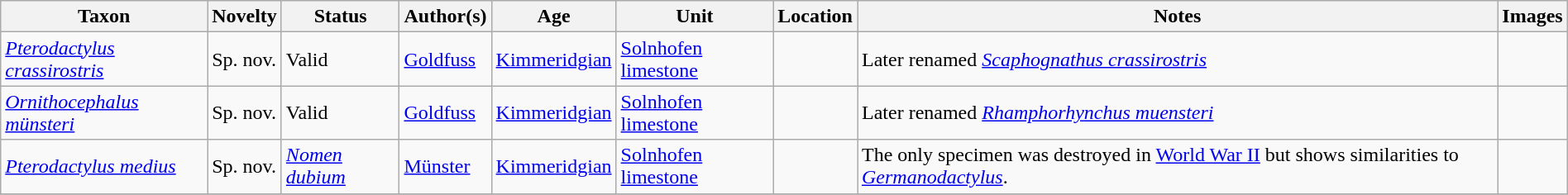<table class="wikitable sortable" align="center" width="100%">
<tr>
<th>Taxon</th>
<th>Novelty</th>
<th>Status</th>
<th>Author(s)</th>
<th>Age</th>
<th>Unit</th>
<th>Location</th>
<th>Notes</th>
<th>Images</th>
</tr>
<tr>
<td><em><a href='#'>Pterodactylus crassirostris</a></em></td>
<td>Sp. nov.</td>
<td>Valid</td>
<td><a href='#'>Goldfuss</a></td>
<td><a href='#'>Kimmeridgian</a></td>
<td><a href='#'>Solnhofen limestone</a></td>
<td></td>
<td>Later renamed <em><a href='#'>Scaphognathus crassirostris</a></em></td>
<td></td>
</tr>
<tr>
<td><em><a href='#'>Ornithocephalus münsteri</a></em></td>
<td>Sp. nov.</td>
<td>Valid</td>
<td><a href='#'>Goldfuss</a></td>
<td><a href='#'>Kimmeridgian</a></td>
<td><a href='#'>Solnhofen limestone</a></td>
<td></td>
<td>Later renamed <em><a href='#'>Rhamphorhynchus muensteri</a></em></td>
<td></td>
</tr>
<tr>
<td><em><a href='#'>Pterodactylus medius</a></em></td>
<td>Sp. nov.</td>
<td><em><a href='#'>Nomen dubium</a></em></td>
<td><a href='#'>Münster</a></td>
<td><a href='#'>Kimmeridgian</a></td>
<td><a href='#'>Solnhofen limestone</a></td>
<td></td>
<td>The only specimen was destroyed in <a href='#'>World War II</a> but shows similarities to <em><a href='#'>Germanodactylus</a></em>.</td>
<td></td>
</tr>
<tr>
</tr>
</table>
